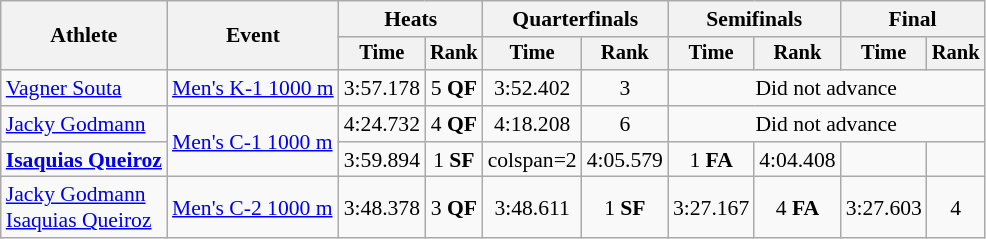<table class=wikitable style="font-size:90%">
<tr>
<th rowspan="2">Athlete</th>
<th rowspan="2">Event</th>
<th colspan=2>Heats</th>
<th colspan=2>Quarterfinals</th>
<th colspan=2>Semifinals</th>
<th colspan=2>Final</th>
</tr>
<tr style="font-size:95%">
<th>Time</th>
<th>Rank</th>
<th>Time</th>
<th>Rank</th>
<th>Time</th>
<th>Rank</th>
<th>Time</th>
<th>Rank</th>
</tr>
<tr align=center>
<td align=left><a href='#'>Vagner Souta</a></td>
<td align=left><a href='#'>Men's K-1 1000 m</a></td>
<td>3:57.178</td>
<td>5 <strong>QF</strong></td>
<td>3:52.402</td>
<td>3</td>
<td colspan=4>Did not advance</td>
</tr>
<tr align=center>
<td align=left><a href='#'>Jacky Godmann</a></td>
<td align=left rowspan=2><a href='#'>Men's C-1 1000 m</a></td>
<td>4:24.732</td>
<td>4 <strong>QF</strong></td>
<td>4:18.208</td>
<td>6</td>
<td colspan=4>Did not advance</td>
</tr>
<tr align=center>
<td align=left><strong><a href='#'>Isaquias Queiroz</a></strong></td>
<td>3:59.894</td>
<td>1 <strong>SF</strong></td>
<td>colspan=2 </td>
<td>4:05.579</td>
<td>1 <strong>FA</strong></td>
<td>4:04.408</td>
<td></td>
</tr>
<tr align=center>
<td align=left><a href='#'>Jacky Godmann</a><br><a href='#'>Isaquias Queiroz</a></td>
<td align=left><a href='#'>Men's C-2 1000 m</a></td>
<td>3:48.378</td>
<td>3 <strong>QF</strong></td>
<td>3:48.611</td>
<td>1 <strong>SF</strong></td>
<td>3:27.167</td>
<td>4 <strong>FA</strong></td>
<td>3:27.603</td>
<td>4</td>
</tr>
</table>
